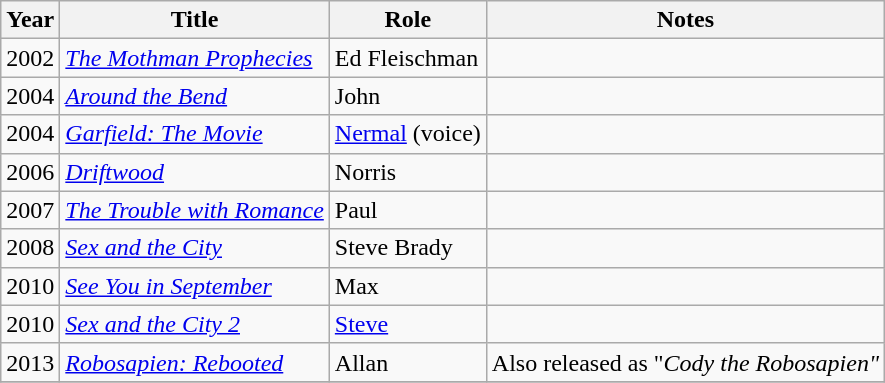<table class="wikitable sortable">
<tr>
<th>Year</th>
<th>Title</th>
<th>Role</th>
<th>Notes</th>
</tr>
<tr>
<td>2002</td>
<td><a href='#'><em>The Mothman Prophecies</em></a></td>
<td>Ed Fleischman</td>
<td></td>
</tr>
<tr>
<td>2004</td>
<td><em><a href='#'>Around the Bend</a></em></td>
<td>John</td>
<td></td>
</tr>
<tr>
<td>2004</td>
<td><em><a href='#'>Garfield: The Movie</a></em></td>
<td><a href='#'>Nermal</a> (voice)</td>
<td></td>
</tr>
<tr>
<td>2006</td>
<td><a href='#'><em>Driftwood</em></a></td>
<td>Norris</td>
<td></td>
</tr>
<tr>
<td>2007</td>
<td><em><a href='#'>The Trouble with Romance</a></em></td>
<td>Paul</td>
<td></td>
</tr>
<tr>
<td>2008</td>
<td><em><a href='#'>Sex and the City</a></em></td>
<td>Steve Brady</td>
<td></td>
</tr>
<tr>
<td>2010</td>
<td><a href='#'><em>See You in September</em></a></td>
<td>Max</td>
<td></td>
</tr>
<tr>
<td>2010</td>
<td><em><a href='#'>Sex and the City 2</a></em></td>
<td><a href='#'>Steve</a></td>
<td></td>
</tr>
<tr>
<td>2013</td>
<td><em><a href='#'>Robosapien: Rebooted</a></em></td>
<td>Allan</td>
<td>Also released as "<em>Cody the Robosapien"</em></td>
</tr>
<tr>
</tr>
</table>
